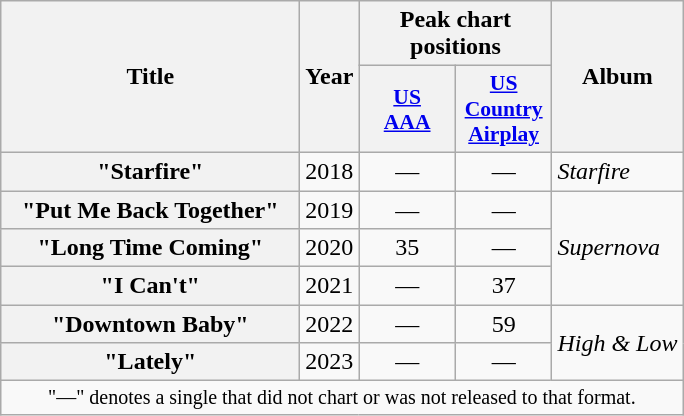<table class="wikitable plainrowheaders" style="text-align:center;">
<tr>
<th rowspan="2" style="width:12em;">Title</th>
<th rowspan="2">Year</th>
<th colspan="2">Peak chart<br>positions</th>
<th rowspan="2">Album</th>
</tr>
<tr>
<th scope="col" style="width:4em;font-size:90%;"><a href='#'>US<br>AAA</a><br></th>
<th scope="col" style="width:4em;font-size:90%;"><a href='#'>US<br>Country<br>Airplay</a><br></th>
</tr>
<tr>
<th scope="row">"Starfire"</th>
<td>2018</td>
<td>—</td>
<td>—</td>
<td align="left"><em>Starfire</em></td>
</tr>
<tr>
<th scope="row">"Put Me Back Together"</th>
<td>2019</td>
<td>—</td>
<td>—</td>
<td rowspan="3" align="left"><em>Supernova</em></td>
</tr>
<tr>
<th scope="row">"Long Time Coming"</th>
<td>2020</td>
<td>35</td>
<td>—</td>
</tr>
<tr>
<th scope="row">"I Can't" <br></th>
<td>2021</td>
<td>—</td>
<td>37</td>
</tr>
<tr>
<th scope="row">"Downtown Baby"</th>
<td>2022</td>
<td>—</td>
<td>59</td>
<td align="left" rowspan=2><em>High & Low</em></td>
</tr>
<tr>
<th scope="row">"Lately"</th>
<td>2023</td>
<td>—</td>
<td>—</td>
</tr>
<tr>
<td colspan="8" style="font-size:smaller;">"—" denotes a single that did not chart or was not released to that format.</td>
</tr>
</table>
